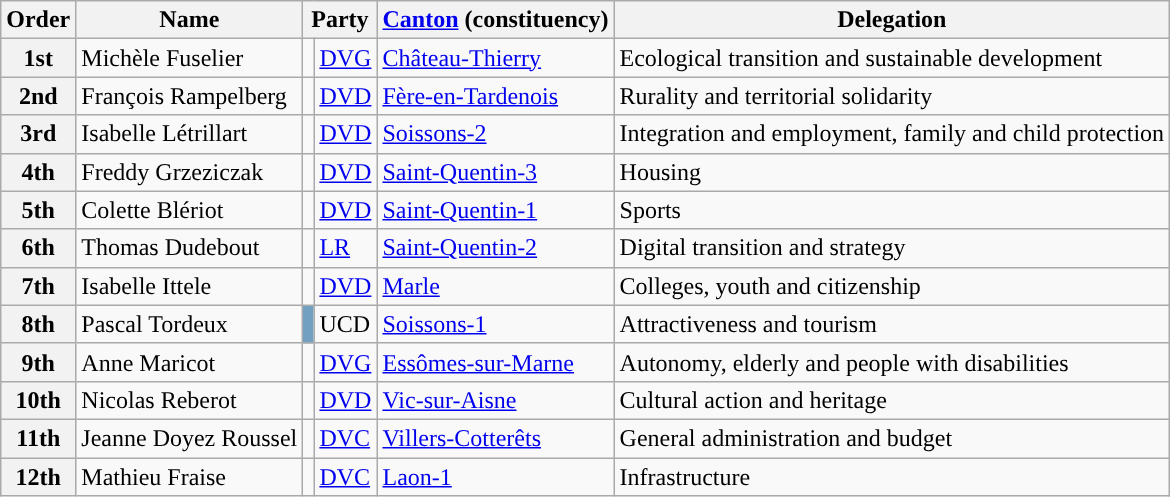<table class="wikitable sortable">
<tr>
<th>Order</th>
<th>Name</th>
<th colspan="2">Party</th>
<th><a href='#'>Canton</a> (constituency)</th>
<th>Delegation</th>
</tr>
<tr>
<th>1st</th>
<td>Michèle Fuselier</td>
<td style="color:inherit;background:"></td>
<td><a href='#'>DVG</a></td>
<td><a href='#'>Château-Thierry</a></td>
<td>Ecological transition and sustainable development</td>
</tr>
<tr>
<th>2nd</th>
<td>François Rampelberg</td>
<td style="color:inherit;background:"></td>
<td><a href='#'>DVD</a></td>
<td><a href='#'>Fère-en-Tardenois</a></td>
<td>Rurality and territorial solidarity</td>
</tr>
<tr>
<th>3rd</th>
<td>Isabelle Létrillart</td>
<td style="color:inherit;background:"></td>
<td><a href='#'>DVD</a></td>
<td><a href='#'>Soissons-2</a></td>
<td>Integration and employment, family and child protection</td>
</tr>
<tr>
<th>4th</th>
<td>Freddy Grzeziczak</td>
<td style="color:inherit;background:"></td>
<td><a href='#'>DVD</a></td>
<td><a href='#'>Saint-Quentin-3</a></td>
<td>Housing</td>
</tr>
<tr>
<th>5th</th>
<td>Colette Blériot</td>
<td style="color:inherit;background:"></td>
<td><a href='#'>DVD</a></td>
<td><a href='#'>Saint-Quentin-1</a></td>
<td>Sports</td>
</tr>
<tr>
<th>6th</th>
<td>Thomas Dudebout</td>
<td style="color:inherit;background:"></td>
<td><a href='#'>LR</a></td>
<td><a href='#'>Saint-Quentin-2</a></td>
<td>Digital transition and strategy</td>
</tr>
<tr>
<th>7th</th>
<td>Isabelle Ittele</td>
<td style="color:inherit;background:"></td>
<td><a href='#'>DVD</a></td>
<td><a href='#'>Marle</a></td>
<td>Colleges, youth and citizenship</td>
</tr>
<tr>
<th>8th</th>
<td>Pascal Tordeux</td>
<td bgcolor="72a0c1"></td>
<td>UCD</td>
<td><a href='#'>Soissons-1</a></td>
<td>Attractiveness and tourism</td>
</tr>
<tr>
<th>9th</th>
<td>Anne Maricot</td>
<td style="color:inherit;background:"></td>
<td><a href='#'>DVG</a></td>
<td><a href='#'>Essômes-sur-Marne</a></td>
<td>Autonomy, elderly and people with disabilities</td>
</tr>
<tr>
<th>10th</th>
<td>Nicolas Reberot</td>
<td style="color:inherit;background:"></td>
<td><a href='#'>DVD</a></td>
<td><a href='#'>Vic-sur-Aisne</a></td>
<td>Cultural action and heritage</td>
</tr>
<tr>
<th>11th</th>
<td>Jeanne Doyez Roussel</td>
<td style="color:inherit;background:"></td>
<td><a href='#'>DVC</a></td>
<td><a href='#'>Villers-Cotterêts</a></td>
<td>General administration and budget</td>
</tr>
<tr>
<th>12th</th>
<td>Mathieu Fraise</td>
<td style="color:inherit;background:"></td>
<td><a href='#'>DVC</a></td>
<td><a href='#'>Laon-1</a></td>
<td>Infrastructure</td>
</tr>
</table>
